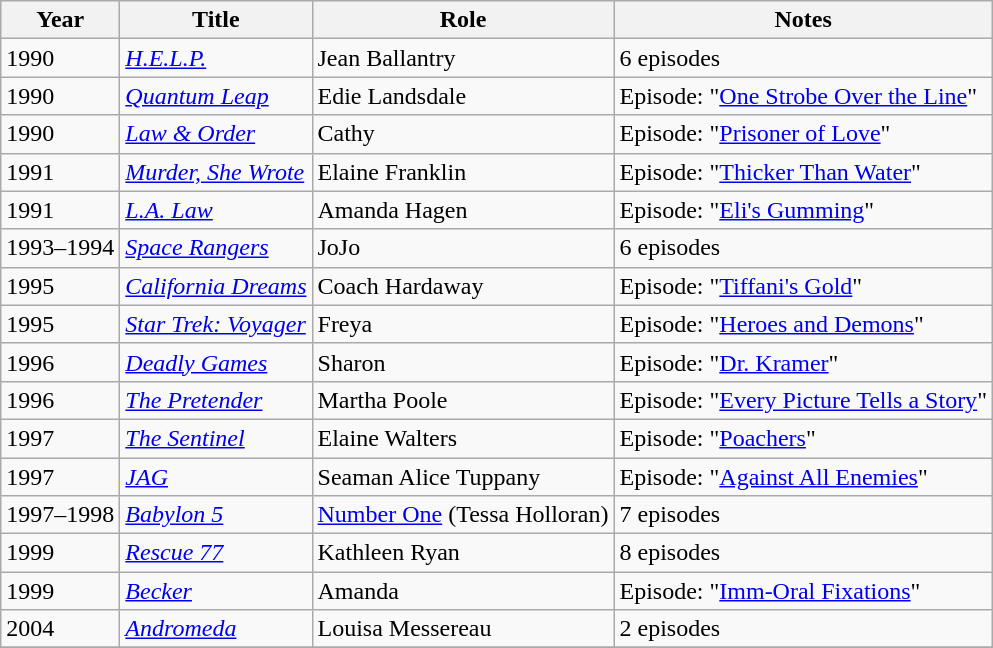<table class="wikitable sortable">
<tr>
<th>Year</th>
<th>Title</th>
<th>Role</th>
<th>Notes</th>
</tr>
<tr>
<td>1990</td>
<td><em><a href='#'>H.E.L.P.</a></em></td>
<td>Jean Ballantry</td>
<td>6 episodes</td>
</tr>
<tr>
<td>1990</td>
<td><em><a href='#'>Quantum Leap</a></em></td>
<td>Edie Landsdale</td>
<td>Episode: "<a href='#'>One Strobe Over the Line</a>"</td>
</tr>
<tr>
<td>1990</td>
<td><em><a href='#'>Law & Order</a></em></td>
<td>Cathy</td>
<td>Episode: "<a href='#'>Prisoner of Love</a>"</td>
</tr>
<tr>
<td>1991</td>
<td><em><a href='#'>Murder, She Wrote</a></em></td>
<td>Elaine Franklin</td>
<td>Episode: "<a href='#'>Thicker Than Water</a>"</td>
</tr>
<tr>
<td>1991</td>
<td><em><a href='#'>L.A. Law</a></em></td>
<td>Amanda Hagen</td>
<td>Episode: "<a href='#'>Eli's Gumming</a>"</td>
</tr>
<tr>
<td>1993–1994</td>
<td><em><a href='#'>Space Rangers</a></em></td>
<td>JoJo</td>
<td>6 episodes</td>
</tr>
<tr>
<td>1995</td>
<td><em><a href='#'>California Dreams</a></em></td>
<td>Coach Hardaway</td>
<td>Episode: "<a href='#'>Tiffani's Gold</a>"</td>
</tr>
<tr>
<td>1995</td>
<td><em><a href='#'>Star Trek: Voyager</a></em></td>
<td>Freya</td>
<td>Episode: "<a href='#'>Heroes and Demons</a>"</td>
</tr>
<tr>
<td>1996</td>
<td><em><a href='#'>Deadly Games</a></em></td>
<td>Sharon</td>
<td>Episode: "<a href='#'>Dr. Kramer</a>"</td>
</tr>
<tr>
<td>1996</td>
<td><em><a href='#'>The Pretender</a></em></td>
<td>Martha Poole</td>
<td>Episode: "<a href='#'>Every Picture Tells a Story</a>"</td>
</tr>
<tr>
<td>1997</td>
<td><em><a href='#'>The Sentinel</a></em></td>
<td>Elaine Walters</td>
<td>Episode: "<a href='#'>Poachers</a>"</td>
</tr>
<tr>
<td>1997</td>
<td><em><a href='#'>JAG</a></em></td>
<td>Seaman Alice Tuppany</td>
<td>Episode: "<a href='#'>Against All Enemies</a>"</td>
</tr>
<tr>
<td>1997–1998</td>
<td><em><a href='#'>Babylon 5</a></em></td>
<td><a href='#'>Number One</a> (Tessa Holloran)</td>
<td>7 episodes</td>
</tr>
<tr>
<td>1999</td>
<td><em><a href='#'>Rescue 77</a></em></td>
<td>Kathleen Ryan</td>
<td>8 episodes</td>
</tr>
<tr>
<td>1999</td>
<td><em><a href='#'>Becker</a></em></td>
<td>Amanda</td>
<td>Episode: "<a href='#'>Imm-Oral Fixations</a>"</td>
</tr>
<tr>
<td>2004</td>
<td><em><a href='#'>Andromeda</a></em></td>
<td>Louisa Messereau</td>
<td>2 episodes</td>
</tr>
<tr>
</tr>
</table>
